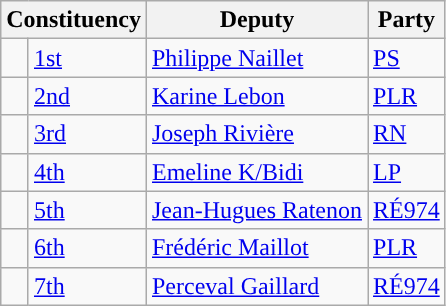<table class="wikitable">
<tr>
<th colspan="2">Constituency</th>
<th>Deputy</th>
<th>Party</th>
</tr>
<tr>
<td style="background-color: "></td>
<td><a href='#'>1st</a></td>
<td><a href='#'>Philippe Naillet</a></td>
<td><a href='#'>PS</a></td>
</tr>
<tr>
<td style="background-color: "></td>
<td><a href='#'>2nd</a></td>
<td><a href='#'>Karine Lebon</a></td>
<td><a href='#'>PLR</a></td>
</tr>
<tr>
<td style="background-color: "></td>
<td><a href='#'>3rd</a></td>
<td><a href='#'>Joseph Rivière</a></td>
<td><a href='#'>RN</a></td>
</tr>
<tr>
<td style="background-color: "></td>
<td><a href='#'>4th</a></td>
<td><a href='#'>Emeline K/Bidi</a></td>
<td><a href='#'>LP</a></td>
</tr>
<tr>
<td style="background-color: "></td>
<td><a href='#'>5th</a></td>
<td><a href='#'>Jean-Hugues Ratenon</a></td>
<td><a href='#'>RÉ974</a></td>
</tr>
<tr>
<td style="background-color: "></td>
<td><a href='#'>6th</a></td>
<td><a href='#'>Frédéric Maillot</a></td>
<td><a href='#'>PLR</a></td>
</tr>
<tr>
<td style="background-color: "></td>
<td><a href='#'>7th</a></td>
<td><a href='#'>Perceval Gaillard</a></td>
<td><a href='#'>RÉ974</a></td>
</tr>
</table>
